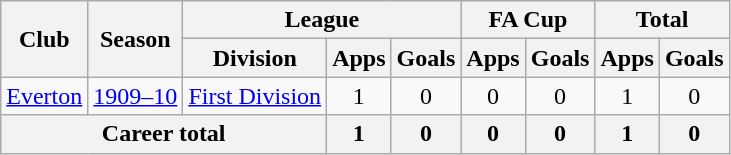<table class="wikitable" style="text-align: center;">
<tr>
<th rowspan="2">Club</th>
<th rowspan="2">Season</th>
<th colspan="3">League</th>
<th colspan="2">FA Cup</th>
<th colspan="2">Total</th>
</tr>
<tr>
<th>Division</th>
<th>Apps</th>
<th>Goals</th>
<th>Apps</th>
<th>Goals</th>
<th>Apps</th>
<th>Goals</th>
</tr>
<tr>
<td><a href='#'>Everton</a></td>
<td><a href='#'>1909–10</a></td>
<td><a href='#'>First Division</a></td>
<td>1</td>
<td>0</td>
<td>0</td>
<td>0</td>
<td>1</td>
<td>0</td>
</tr>
<tr>
<th colspan="3">Career total</th>
<th>1</th>
<th>0</th>
<th>0</th>
<th>0</th>
<th>1</th>
<th>0</th>
</tr>
</table>
